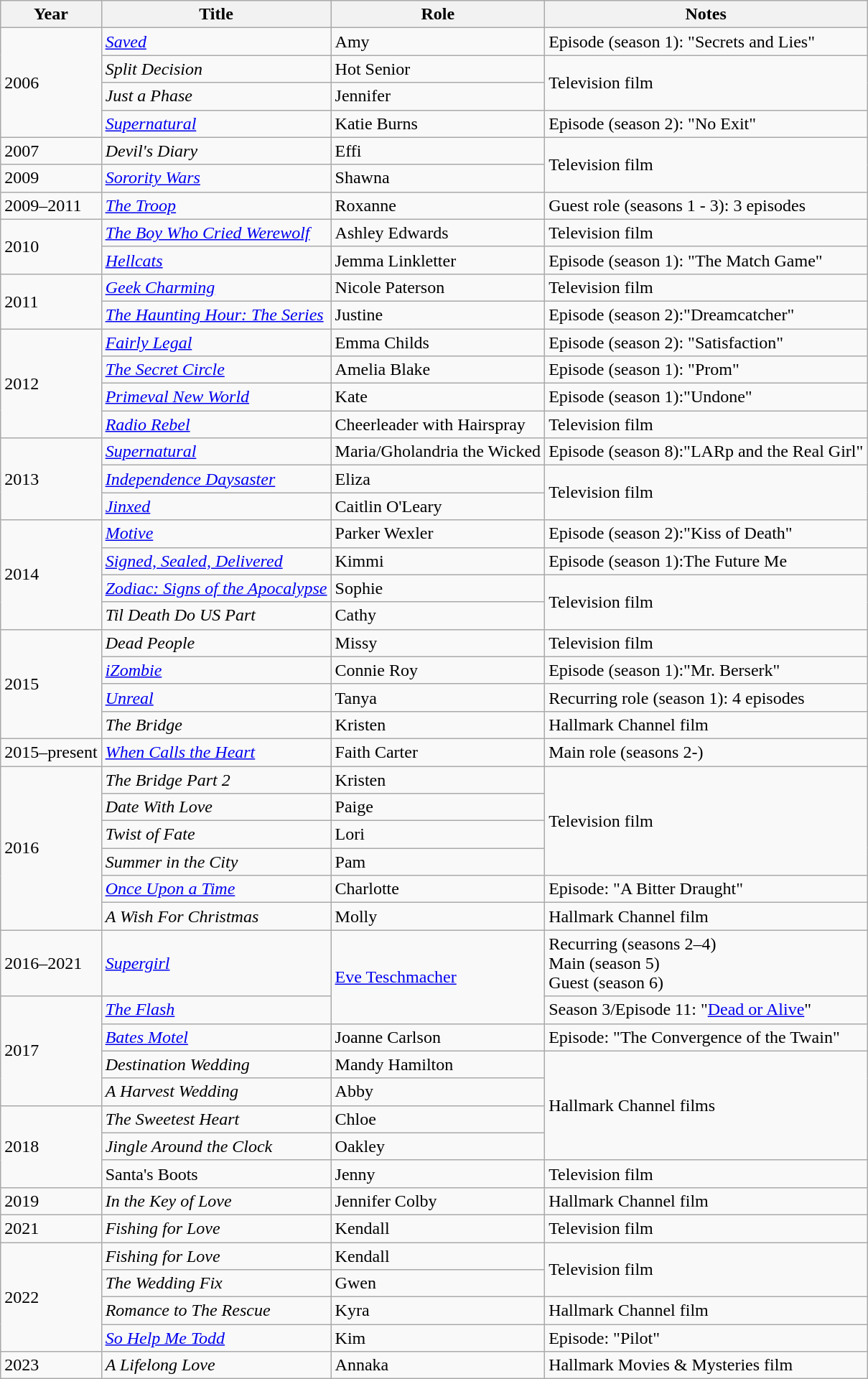<table class="wikitable sortable">
<tr>
<th>Year</th>
<th>Title</th>
<th>Role</th>
<th class="unsortable">Notes</th>
</tr>
<tr>
<td rowspan=4>2006</td>
<td><em><a href='#'>Saved</a></em></td>
<td>Amy</td>
<td>Episode (season 1): "Secrets and Lies"</td>
</tr>
<tr>
<td><em>Split Decision</em></td>
<td>Hot Senior</td>
<td rowspan=2>Television film</td>
</tr>
<tr>
<td><em>Just a Phase</em></td>
<td>Jennifer</td>
</tr>
<tr>
<td><em><a href='#'>Supernatural</a></em></td>
<td>Katie Burns</td>
<td>Episode (season 2): "No Exit"</td>
</tr>
<tr>
<td>2007</td>
<td><em>Devil's Diary</em></td>
<td>Effi</td>
<td rowspan=2>Television film</td>
</tr>
<tr>
<td>2009</td>
<td><em><a href='#'>Sorority Wars</a></em></td>
<td>Shawna</td>
</tr>
<tr>
<td>2009–2011</td>
<td><em><a href='#'>The Troop</a></em></td>
<td>Roxanne</td>
<td>Guest role (seasons 1 - 3): 3 episodes</td>
</tr>
<tr>
<td rowspan=2>2010</td>
<td><em><a href='#'>The Boy Who Cried Werewolf</a></em></td>
<td>Ashley Edwards</td>
<td>Television film</td>
</tr>
<tr>
<td><em><a href='#'>Hellcats</a></em></td>
<td>Jemma Linkletter</td>
<td>Episode (season 1): "The Match Game"</td>
</tr>
<tr>
<td rowspan=2>2011</td>
<td><em><a href='#'>Geek Charming</a></em></td>
<td>Nicole Paterson</td>
<td>Television film</td>
</tr>
<tr>
<td><em><a href='#'>The Haunting Hour: The Series</a></em></td>
<td>Justine</td>
<td>Episode (season 2):"Dreamcatcher"</td>
</tr>
<tr>
<td rowspan=4>2012</td>
<td><em><a href='#'>Fairly Legal</a></em></td>
<td>Emma Childs</td>
<td>Episode (season 2): "Satisfaction"</td>
</tr>
<tr>
<td><em><a href='#'>The Secret Circle</a></em></td>
<td>Amelia Blake</td>
<td>Episode (season 1): "Prom"</td>
</tr>
<tr>
<td><em><a href='#'>Primeval New World</a></em></td>
<td>Kate</td>
<td>Episode (season 1):"Undone"</td>
</tr>
<tr>
<td><em><a href='#'>Radio Rebel</a></em></td>
<td>Cheerleader with Hairspray</td>
<td>Television film</td>
</tr>
<tr>
<td rowspan=3>2013</td>
<td><em><a href='#'>Supernatural</a></em></td>
<td>Maria/Gholandria the Wicked</td>
<td>Episode (season 8):"LARp and the Real Girl"</td>
</tr>
<tr>
<td><em><a href='#'>Independence Daysaster</a></em></td>
<td>Eliza</td>
<td rowspan=2>Television film</td>
</tr>
<tr>
<td><em><a href='#'>Jinxed</a></em></td>
<td>Caitlin O'Leary</td>
</tr>
<tr>
<td rowspan=4>2014</td>
<td><em><a href='#'>Motive</a></em></td>
<td>Parker Wexler</td>
<td>Episode (season 2):"Kiss of Death"</td>
</tr>
<tr>
<td><em><a href='#'>Signed, Sealed, Delivered</a></em></td>
<td>Kimmi</td>
<td>Episode (season 1):The Future Me</td>
</tr>
<tr>
<td><em><a href='#'>Zodiac: Signs of the Apocalypse</a></em></td>
<td>Sophie</td>
<td rowspan=2>Television film</td>
</tr>
<tr>
<td><em>Til Death Do US Part</em></td>
<td>Cathy</td>
</tr>
<tr>
<td rowspan=4>2015</td>
<td><em>Dead People</em></td>
<td>Missy</td>
<td>Television film</td>
</tr>
<tr>
<td><em><a href='#'>iZombie</a></em></td>
<td>Connie Roy</td>
<td>Episode (season 1):"Mr. Berserk"</td>
</tr>
<tr>
<td><em><a href='#'>Unreal</a></em></td>
<td>Tanya</td>
<td>Recurring role (season 1): 4 episodes</td>
</tr>
<tr>
<td><em>The Bridge</em></td>
<td>Kristen</td>
<td>Hallmark Channel film</td>
</tr>
<tr>
<td>2015–present</td>
<td><em><a href='#'>When Calls the Heart</a></em></td>
<td>Faith Carter</td>
<td>Main role (seasons 2-)</td>
</tr>
<tr>
<td rowspan=6>2016</td>
<td><em>The Bridge Part 2</em></td>
<td>Kristen</td>
<td rowspan=4>Television film</td>
</tr>
<tr>
<td><em>Date With Love</em></td>
<td>Paige</td>
</tr>
<tr>
<td><em>Twist of Fate</em></td>
<td>Lori</td>
</tr>
<tr>
<td><em>Summer in the City</em></td>
<td>Pam</td>
</tr>
<tr>
<td><em><a href='#'>Once Upon a Time</a></em></td>
<td>Charlotte</td>
<td>Episode: "A Bitter Draught"</td>
</tr>
<tr>
<td><em>A Wish For Christmas</em></td>
<td>Molly</td>
<td>Hallmark Channel film</td>
</tr>
<tr>
<td>2016–2021</td>
<td><em><a href='#'>Supergirl</a></em></td>
<td rowspan=2><a href='#'>Eve Teschmacher</a></td>
<td>Recurring (seasons 2–4) <br> Main (season 5) <br> Guest (season 6)</td>
</tr>
<tr>
<td rowspan=4>2017</td>
<td><em><a href='#'>The Flash</a></em></td>
<td>Season 3/Episode 11: "<a href='#'>Dead or Alive</a>"</td>
</tr>
<tr>
<td><em><a href='#'>Bates Motel</a></em></td>
<td>Joanne Carlson</td>
<td>Episode: "The Convergence of the Twain"</td>
</tr>
<tr>
<td><em>Destination Wedding</em></td>
<td>Mandy Hamilton</td>
<td rowspan=4>Hallmark Channel films</td>
</tr>
<tr>
<td><em>A Harvest Wedding</em></td>
<td>Abby</td>
</tr>
<tr>
<td rowspan=3>2018</td>
<td><em>The Sweetest Heart</em></td>
<td>Chloe</td>
</tr>
<tr>
<td><em>Jingle Around the Clock</em></td>
<td>Oakley</td>
</tr>
<tr>
<td>Santa's Boots</td>
<td>Jenny</td>
<td>Television film</td>
</tr>
<tr>
<td>2019</td>
<td><em>In the Key of Love</em></td>
<td>Jennifer Colby</td>
<td>Hallmark Channel film</td>
</tr>
<tr>
<td>2021</td>
<td><em>Fishing for Love</em></td>
<td>Kendall</td>
<td>Television film</td>
</tr>
<tr>
<td rowspan=4>2022</td>
<td><em>Fishing for Love</em></td>
<td>Kendall</td>
<td rowspan=2>Television film</td>
</tr>
<tr>
<td><em>The Wedding Fix</em></td>
<td>Gwen</td>
</tr>
<tr>
<td><em>Romance to The Rescue</em></td>
<td>Kyra</td>
<td>Hallmark Channel film</td>
</tr>
<tr>
<td><em><a href='#'>So Help Me Todd</a></em></td>
<td>Kim</td>
<td>Episode: "Pilot"</td>
</tr>
<tr>
<td>2023</td>
<td><em>A Lifelong Love</em></td>
<td>Annaka</td>
<td>Hallmark Movies & Mysteries film</td>
</tr>
</table>
